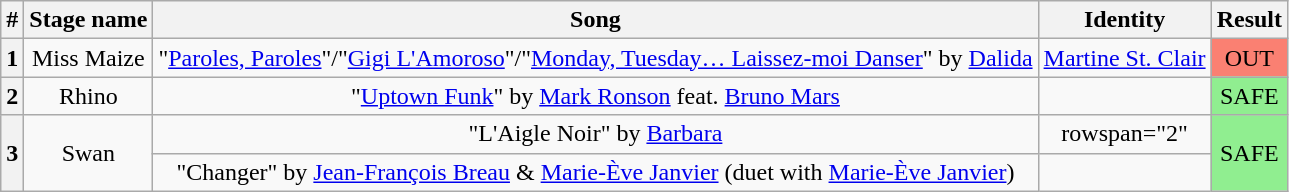<table class="wikitable plainrowheaders" style="text-align: center;">
<tr>
<th>#</th>
<th>Stage name</th>
<th>Song</th>
<th>Identity</th>
<th>Result</th>
</tr>
<tr>
<th>1</th>
<td>Miss Maize</td>
<td>"<a href='#'>Paroles, Paroles</a>"/"<a href='#'>Gigi L'Amoroso</a>"/"<a href='#'>Monday, Tuesday… Laissez‐moi Danser</a>" by <a href='#'>Dalida</a></td>
<td><a href='#'>Martine St. Clair</a></td>
<td bgcolor="salmon">OUT</td>
</tr>
<tr>
<th>2</th>
<td>Rhino</td>
<td>"<a href='#'>Uptown Funk</a>" by <a href='#'>Mark Ronson</a> feat. <a href='#'>Bruno Mars</a></td>
<td></td>
<td bgcolor="lightgreen">SAFE</td>
</tr>
<tr>
<th rowspan="2">3</th>
<td rowspan="2">Swan</td>
<td>"L'Aigle Noir" by <a href='#'>Barbara</a></td>
<td>rowspan="2" </td>
<td rowspan="2" bgcolor="lightgreen">SAFE</td>
</tr>
<tr>
<td>"Changer" by <a href='#'>Jean-François Breau</a> & <a href='#'>Marie-Ève Janvier</a> (duet with <a href='#'>Marie-Ève Janvier</a>)</td>
</tr>
</table>
